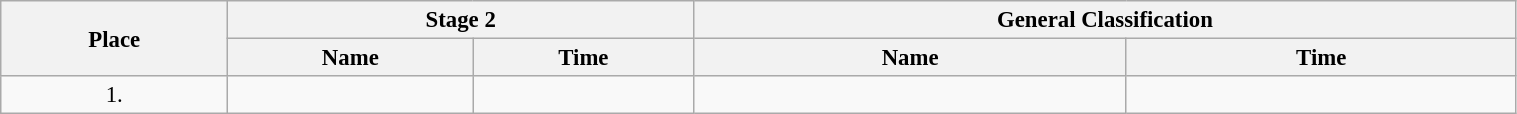<table class="wikitable"  style="font-size:95%; width:80%;">
<tr>
<th rowspan="2">Place</th>
<th colspan="2">Stage 2</th>
<th colspan="2">General Classification</th>
</tr>
<tr>
<th>Name</th>
<th>Time</th>
<th>Name</th>
<th>Time</th>
</tr>
<tr>
<td style="text-align:center;">1.</td>
<td></td>
<td></td>
<td></td>
<td></td>
</tr>
</table>
